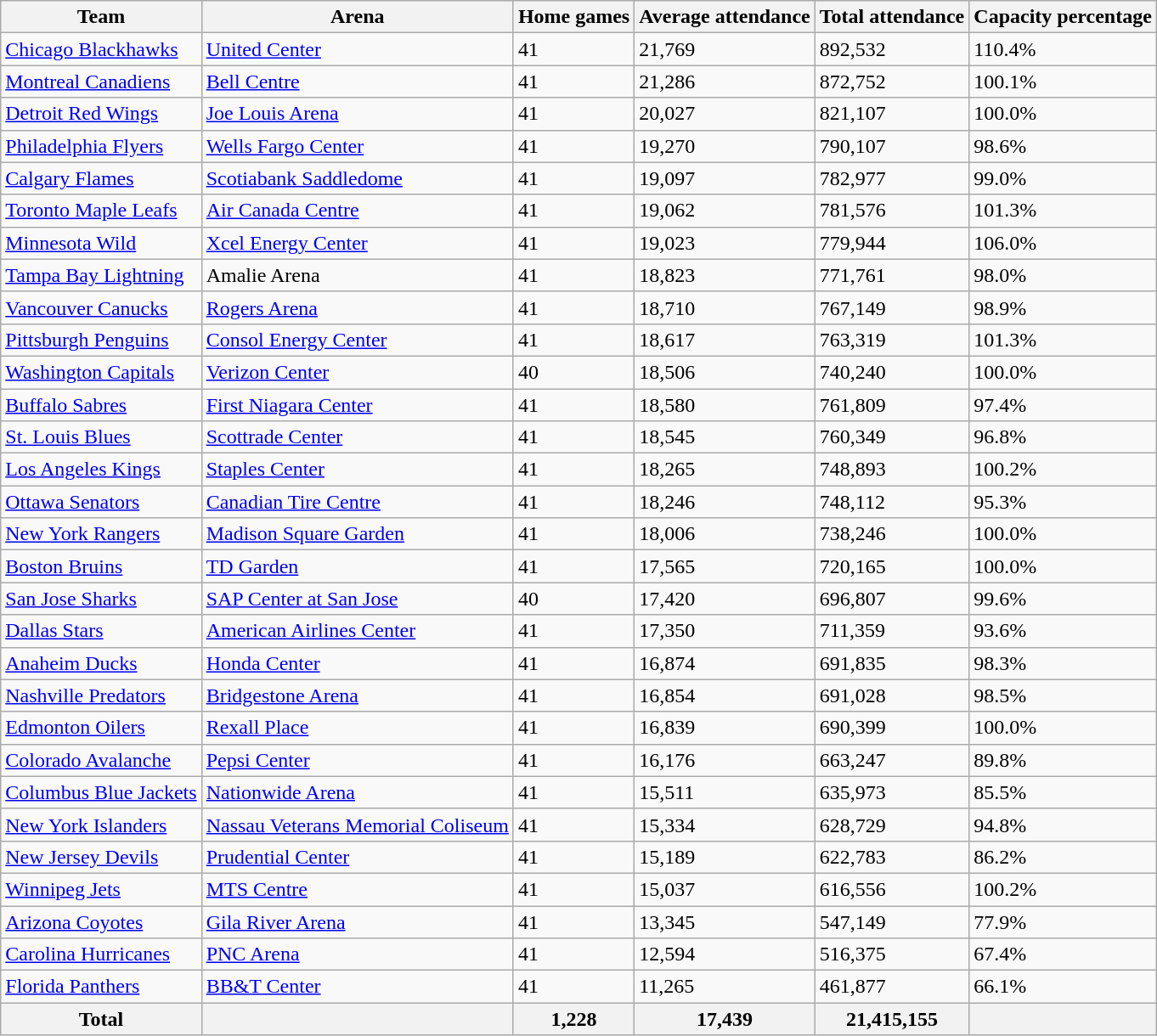<table class="wikitable sortable">
<tr>
<th>Team</th>
<th>Arena</th>
<th>Home games</th>
<th>Average attendance</th>
<th>Total attendance</th>
<th data-sort-type="number">Capacity percentage</th>
</tr>
<tr>
<td><a href='#'>Chicago Blackhawks</a></td>
<td><a href='#'>United Center</a></td>
<td>41</td>
<td>21,769</td>
<td>892,532</td>
<td>110.4% </td>
</tr>
<tr>
<td><a href='#'>Montreal Canadiens</a></td>
<td><a href='#'>Bell Centre</a></td>
<td>41</td>
<td>21,286</td>
<td>872,752</td>
<td>100.1%</td>
</tr>
<tr>
<td><a href='#'>Detroit Red Wings</a></td>
<td><a href='#'>Joe Louis Arena</a></td>
<td>41</td>
<td>20,027</td>
<td>821,107</td>
<td>100.0%</td>
</tr>
<tr>
<td><a href='#'>Philadelphia Flyers</a></td>
<td><a href='#'>Wells Fargo Center</a></td>
<td>41</td>
<td>19,270</td>
<td>790,107</td>
<td>98.6%</td>
</tr>
<tr>
<td><a href='#'>Calgary Flames</a></td>
<td><a href='#'>Scotiabank Saddledome</a></td>
<td>41</td>
<td>19,097</td>
<td>782,977</td>
<td>99.0%</td>
</tr>
<tr>
<td><a href='#'>Toronto Maple Leafs</a></td>
<td><a href='#'>Air Canada Centre</a></td>
<td>41</td>
<td>19,062</td>
<td>781,576</td>
<td>101.3%</td>
</tr>
<tr>
<td><a href='#'>Minnesota Wild</a></td>
<td><a href='#'>Xcel Energy Center</a></td>
<td>41</td>
<td>19,023</td>
<td>779,944</td>
<td>106.0%</td>
</tr>
<tr>
<td><a href='#'>Tampa Bay Lightning</a></td>
<td>Amalie Arena</td>
<td>41</td>
<td>18,823</td>
<td>771,761</td>
<td>98.0%</td>
</tr>
<tr>
<td><a href='#'>Vancouver Canucks</a></td>
<td><a href='#'>Rogers Arena</a></td>
<td>41</td>
<td>18,710</td>
<td>767,149</td>
<td>98.9%</td>
</tr>
<tr>
<td><a href='#'>Pittsburgh Penguins</a></td>
<td><a href='#'>Consol Energy Center</a></td>
<td>41</td>
<td>18,617</td>
<td>763,319</td>
<td>101.3%</td>
</tr>
<tr>
<td><a href='#'>Washington Capitals</a></td>
<td><a href='#'>Verizon Center</a></td>
<td>40</td>
<td>18,506</td>
<td>740,240</td>
<td>100.0%</td>
</tr>
<tr>
<td><a href='#'>Buffalo Sabres</a></td>
<td><a href='#'>First Niagara Center</a></td>
<td>41</td>
<td>18,580</td>
<td>761,809</td>
<td>97.4%</td>
</tr>
<tr>
<td><a href='#'>St. Louis Blues</a></td>
<td><a href='#'>Scottrade Center</a></td>
<td>41</td>
<td>18,545</td>
<td>760,349</td>
<td>96.8%</td>
</tr>
<tr>
<td><a href='#'>Los Angeles Kings</a></td>
<td><a href='#'>Staples Center</a></td>
<td>41</td>
<td>18,265</td>
<td>748,893</td>
<td>100.2%</td>
</tr>
<tr>
<td><a href='#'>Ottawa Senators</a></td>
<td><a href='#'>Canadian Tire Centre</a></td>
<td>41</td>
<td>18,246</td>
<td>748,112</td>
<td>95.3%</td>
</tr>
<tr>
<td><a href='#'>New York Rangers</a></td>
<td><a href='#'>Madison Square Garden</a></td>
<td>41</td>
<td>18,006</td>
<td>738,246</td>
<td>100.0%</td>
</tr>
<tr>
<td><a href='#'>Boston Bruins</a></td>
<td><a href='#'>TD Garden</a></td>
<td>41</td>
<td>17,565</td>
<td>720,165</td>
<td>100.0%</td>
</tr>
<tr>
<td><a href='#'>San Jose Sharks</a></td>
<td><a href='#'>SAP Center at San Jose</a></td>
<td>40</td>
<td>17,420</td>
<td>696,807</td>
<td>99.6%</td>
</tr>
<tr>
<td><a href='#'>Dallas Stars</a></td>
<td><a href='#'>American Airlines Center</a></td>
<td>41</td>
<td>17,350</td>
<td>711,359</td>
<td>93.6%</td>
</tr>
<tr>
<td><a href='#'>Anaheim Ducks</a></td>
<td><a href='#'>Honda Center</a></td>
<td>41</td>
<td>16,874</td>
<td>691,835</td>
<td>98.3%</td>
</tr>
<tr>
<td><a href='#'>Nashville Predators</a></td>
<td><a href='#'>Bridgestone Arena</a></td>
<td>41</td>
<td>16,854</td>
<td>691,028</td>
<td>98.5%</td>
</tr>
<tr>
<td><a href='#'>Edmonton Oilers</a></td>
<td><a href='#'>Rexall Place</a></td>
<td>41</td>
<td>16,839</td>
<td>690,399</td>
<td>100.0%</td>
</tr>
<tr>
<td><a href='#'>Colorado Avalanche</a></td>
<td><a href='#'>Pepsi Center</a></td>
<td>41</td>
<td>16,176</td>
<td>663,247</td>
<td>89.8%</td>
</tr>
<tr>
<td><a href='#'>Columbus Blue Jackets</a></td>
<td><a href='#'>Nationwide Arena</a></td>
<td>41</td>
<td>15,511</td>
<td>635,973</td>
<td>85.5%</td>
</tr>
<tr>
<td><a href='#'>New York Islanders</a></td>
<td><a href='#'>Nassau Veterans Memorial Coliseum</a></td>
<td>41</td>
<td>15,334</td>
<td>628,729</td>
<td>94.8%</td>
</tr>
<tr>
<td><a href='#'>New Jersey Devils</a></td>
<td><a href='#'>Prudential Center</a></td>
<td>41</td>
<td>15,189</td>
<td>622,783</td>
<td>86.2%</td>
</tr>
<tr>
<td><a href='#'>Winnipeg Jets</a></td>
<td><a href='#'>MTS Centre</a></td>
<td>41</td>
<td>15,037</td>
<td>616,556</td>
<td>100.2%</td>
</tr>
<tr>
<td><a href='#'>Arizona Coyotes</a></td>
<td><a href='#'>Gila River Arena</a></td>
<td>41</td>
<td>13,345</td>
<td>547,149</td>
<td>77.9%</td>
</tr>
<tr>
<td><a href='#'>Carolina Hurricanes</a></td>
<td><a href='#'>PNC Arena</a></td>
<td>41</td>
<td>12,594</td>
<td>516,375</td>
<td>67.4%</td>
</tr>
<tr>
<td><a href='#'>Florida Panthers</a></td>
<td><a href='#'>BB&T Center</a></td>
<td>41</td>
<td>11,265</td>
<td>461,877</td>
<td>66.1%</td>
</tr>
<tr>
<th>Total</th>
<th></th>
<th>1,228</th>
<th>17,439</th>
<th>21,415,155</th>
<th></th>
</tr>
</table>
